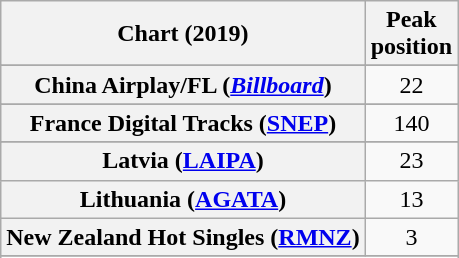<table class="wikitable sortable plainrowheaders" style="text-align:center">
<tr>
<th scope="col">Chart (2019)</th>
<th scope="col">Peak<br>position</th>
</tr>
<tr>
</tr>
<tr>
</tr>
<tr>
</tr>
<tr>
</tr>
<tr>
</tr>
<tr>
<th scope="row">China Airplay/FL (<em><a href='#'>Billboard</a></em>)</th>
<td>22</td>
</tr>
<tr>
</tr>
<tr>
<th scope="row">France Digital Tracks (<a href='#'>SNEP</a>)</th>
<td>140</td>
</tr>
<tr>
</tr>
<tr>
</tr>
<tr>
</tr>
<tr>
<th scope="row">Latvia (<a href='#'>LAIPA</a>)</th>
<td>23</td>
</tr>
<tr>
<th scope="row">Lithuania (<a href='#'>AGATA</a>)</th>
<td>13</td>
</tr>
<tr>
<th scope="row">New Zealand Hot Singles (<a href='#'>RMNZ</a>)</th>
<td>3</td>
</tr>
<tr>
</tr>
<tr>
</tr>
<tr>
</tr>
<tr>
</tr>
<tr>
</tr>
<tr>
</tr>
<tr>
</tr>
<tr>
</tr>
<tr>
</tr>
<tr>
</tr>
</table>
